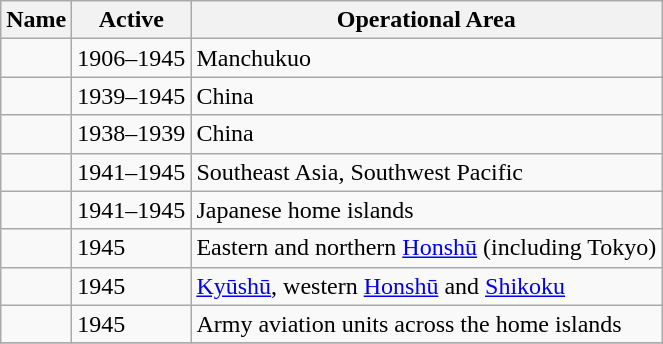<table class=wikitable>
<tr>
<th>Name</th>
<th>Active</th>
<th>Operational Area</th>
</tr>
<tr>
<td></td>
<td>1906–1945</td>
<td>Manchukuo</td>
</tr>
<tr>
<td></td>
<td>1939–1945</td>
<td>China</td>
</tr>
<tr>
<td></td>
<td>1938–1939</td>
<td>China</td>
</tr>
<tr>
<td></td>
<td>1941–1945</td>
<td>Southeast Asia, Southwest Pacific</td>
</tr>
<tr>
<td></td>
<td>1941–1945</td>
<td>Japanese home islands</td>
</tr>
<tr>
<td></td>
<td>1945</td>
<td>Eastern and northern <a href='#'>Honshū</a> (including Tokyo)</td>
</tr>
<tr>
<td></td>
<td>1945</td>
<td><a href='#'>Kyūshū</a>, western <a href='#'>Honshū</a> and <a href='#'>Shikoku</a></td>
</tr>
<tr>
<td></td>
<td>1945</td>
<td>Army aviation units across the home islands</td>
</tr>
<tr>
</tr>
</table>
